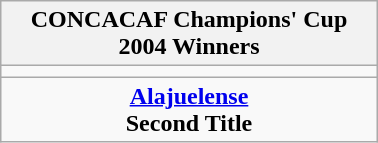<table class="wikitable" style="text-align: center; margin: 0 auto; width: 20%">
<tr>
<th>CONCACAF Champions' Cup<br>2004 Winners</th>
</tr>
<tr>
<td></td>
</tr>
<tr>
<td><strong><a href='#'>Alajuelense</a></strong><br><strong>Second Title</strong></td>
</tr>
</table>
